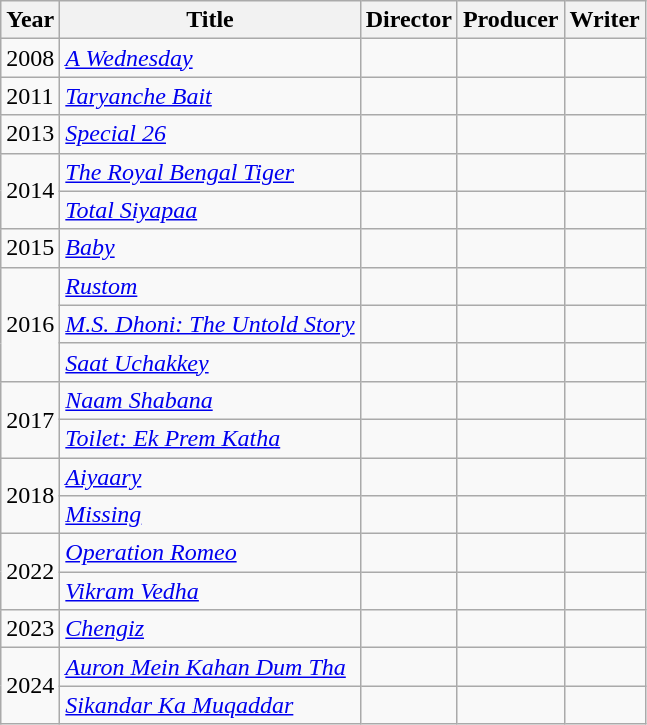<table class="wikitable sortable">
<tr>
<th scope="col">Year</th>
<th scope="col">Title</th>
<th scope="col">Director</th>
<th scope="col">Producer</th>
<th scope="col">Writer</th>
</tr>
<tr>
<td>2008</td>
<td><em><a href='#'>A Wednesday</a></em></td>
<td></td>
<td></td>
<td></td>
</tr>
<tr>
<td>2011</td>
<td scope="row"><em><a href='#'>Taryanche Bait</a></em></td>
<td></td>
<td></td>
<td></td>
</tr>
<tr>
<td>2013</td>
<td scope="row"><em><a href='#'>Special 26</a></em></td>
<td></td>
<td></td>
<td></td>
</tr>
<tr>
<td rowspan="2">2014</td>
<td scope="row"><em><a href='#'>The Royal Bengal Tiger</a></em></td>
<td></td>
<td></td>
<td></td>
</tr>
<tr>
<td scope="row"><em><a href='#'>Total Siyapaa</a></em></td>
<td></td>
<td></td>
<td></td>
</tr>
<tr>
<td>2015</td>
<td scope="row"><em><a href='#'>Baby</a></em></td>
<td></td>
<td></td>
<td></td>
</tr>
<tr>
<td rowspan="3">2016</td>
<td scope="row"><em><a href='#'>Rustom</a></em></td>
<td></td>
<td></td>
<td></td>
</tr>
<tr>
<td scope="row"><em><a href='#'>M.S. Dhoni: The Untold Story</a></em></td>
<td></td>
<td></td>
<td></td>
</tr>
<tr>
<td scope="row"><em><a href='#'>Saat Uchakkey</a></em></td>
<td></td>
<td></td>
<td></td>
</tr>
<tr>
<td rowspan="2">2017</td>
<td scope="row"><em><a href='#'>Naam Shabana</a></em></td>
<td></td>
<td></td>
<td></td>
</tr>
<tr>
<td scope="row"><em><a href='#'>Toilet: Ek Prem Katha</a></em></td>
<td></td>
<td></td>
<td></td>
</tr>
<tr>
<td rowspan="2">2018</td>
<td scope="row"><em><a href='#'>Aiyaary</a></em></td>
<td></td>
<td></td>
<td></td>
</tr>
<tr>
<td scope="row"><em><a href='#'>Missing</a></em></td>
<td></td>
<td></td>
<td></td>
</tr>
<tr>
<td rowspan="2">2022</td>
<td scope="row"><em><a href='#'>Operation Romeo</a></em></td>
<td></td>
<td></td>
<td></td>
</tr>
<tr>
<td scope="row"><em><a href='#'>Vikram Vedha</a></em></td>
<td></td>
<td></td>
<td></td>
</tr>
<tr>
<td>2023</td>
<td><em><a href='#'>Chengiz</a></em></td>
<td></td>
<td></td>
<td></td>
</tr>
<tr>
<td rowspan="2">2024</td>
<td><em><a href='#'>Auron Mein Kahan Dum Tha</a></em></td>
<td></td>
<td></td>
<td></td>
</tr>
<tr>
<td><em><a href='#'>Sikandar Ka Muqaddar</a></em></td>
<td></td>
<td></td>
<td></td>
</tr>
</table>
